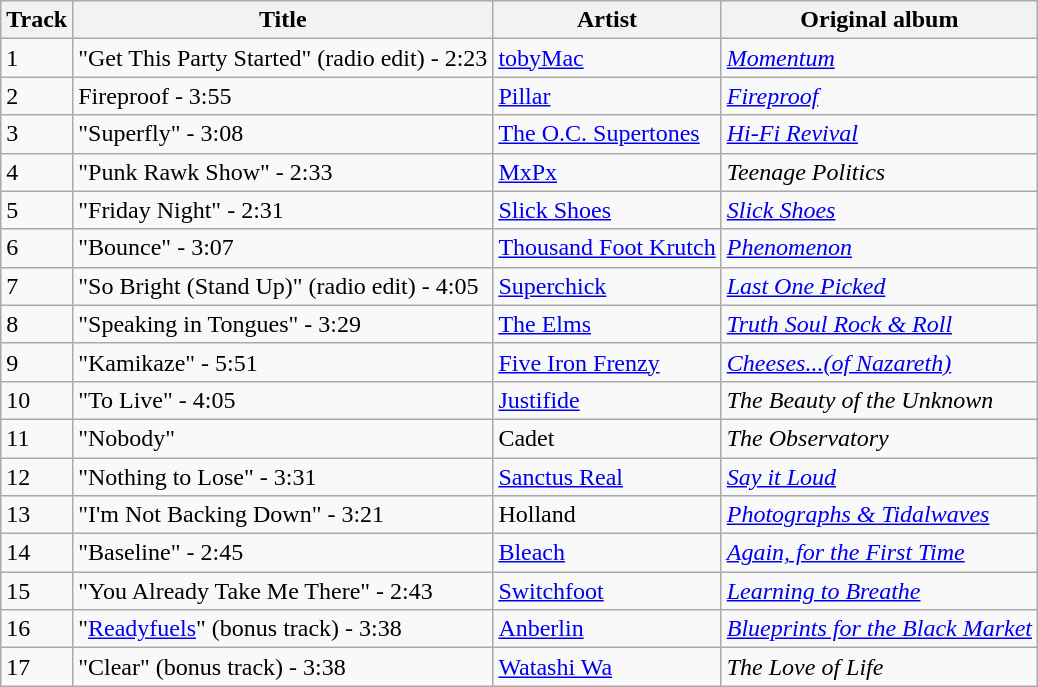<table class="wikitable">
<tr>
<th>Track</th>
<th>Title</th>
<th>Artist</th>
<th>Original album</th>
</tr>
<tr>
<td>1</td>
<td>"Get This Party Started" (radio edit) - 2:23</td>
<td><a href='#'>tobyMac</a></td>
<td><em><a href='#'>Momentum</a></em></td>
</tr>
<tr>
<td>2</td>
<td>Fireproof - 3:55</td>
<td><a href='#'>Pillar</a></td>
<td><em><a href='#'>Fireproof</a></em></td>
</tr>
<tr style="text-align:left; vertical-align:top;">
<td>3</td>
<td>"Superfly" - 3:08</td>
<td><a href='#'>The O.C. Supertones</a></td>
<td><em><a href='#'>Hi-Fi Revival</a></em></td>
</tr>
<tr style="text-align:left; vertical-align:top;">
<td>4</td>
<td>"Punk Rawk Show" - 2:33</td>
<td><a href='#'>MxPx</a></td>
<td><em>Teenage Politics</em></td>
</tr>
<tr>
<td>5</td>
<td>"Friday Night" - 2:31</td>
<td><a href='#'>Slick Shoes</a></td>
<td><em><a href='#'>Slick Shoes</a></em></td>
</tr>
<tr>
<td>6</td>
<td>"Bounce" - 3:07</td>
<td><a href='#'>Thousand Foot Krutch</a></td>
<td><em><a href='#'>Phenomenon</a></em></td>
</tr>
<tr style="text-align:left; vertical-align:top;">
<td>7</td>
<td>"So Bright (Stand Up)" (radio edit) - 4:05</td>
<td><a href='#'>Superchick</a></td>
<td><em><a href='#'>Last One Picked</a></em></td>
</tr>
<tr>
<td>8</td>
<td>"Speaking in Tongues" - 3:29</td>
<td><a href='#'>The Elms</a></td>
<td><em><a href='#'>Truth Soul Rock & Roll</a></em></td>
</tr>
<tr style="text-align:left; vertical-align:top;">
<td>9</td>
<td>"Kamikaze" - 5:51</td>
<td><a href='#'>Five Iron Frenzy</a></td>
<td><em><a href='#'>Cheeses...(of Nazareth)</a></em></td>
</tr>
<tr style="text-align:left; vertical-align:top;">
<td>10</td>
<td>"To Live" - 4:05</td>
<td><a href='#'>Justifide</a></td>
<td><em>The Beauty of the Unknown</em></td>
</tr>
<tr style="text-align:left; vertical-align:top;">
<td>11</td>
<td>"Nobody"</td>
<td>Cadet</td>
<td><em>The Observatory</em></td>
</tr>
<tr>
<td>12</td>
<td>"Nothing to Lose" - 3:31</td>
<td><a href='#'>Sanctus Real</a></td>
<td><em><a href='#'>Say it Loud</a></em></td>
</tr>
<tr style="text-align:left; vertical-align:top;">
<td>13</td>
<td>"I'm Not Backing Down" - 3:21</td>
<td>Holland</td>
<td><em><a href='#'>Photographs & Tidalwaves</a></em></td>
</tr>
<tr>
<td>14</td>
<td>"Baseline" - 2:45</td>
<td><a href='#'>Bleach</a></td>
<td><em><a href='#'>Again, for the First Time</a></em></td>
</tr>
<tr style="text-align:left; vertical-align:top;">
<td>15</td>
<td>"You Already Take Me There" - 2:43</td>
<td><a href='#'>Switchfoot</a></td>
<td><em><a href='#'>Learning to Breathe</a></em></td>
</tr>
<tr style="text-align:left; vertical-align:top;">
<td>16</td>
<td>"<a href='#'>Readyfuels</a>" (bonus track) - 3:38</td>
<td><a href='#'>Anberlin</a></td>
<td><em><a href='#'>Blueprints for the Black Market</a></em></td>
</tr>
<tr style="text-align:left; vertical-align:top;">
<td>17</td>
<td>"Clear" (bonus track) - 3:38</td>
<td><a href='#'>Watashi Wa</a></td>
<td><em>The Love of Life</em></td>
</tr>
</table>
